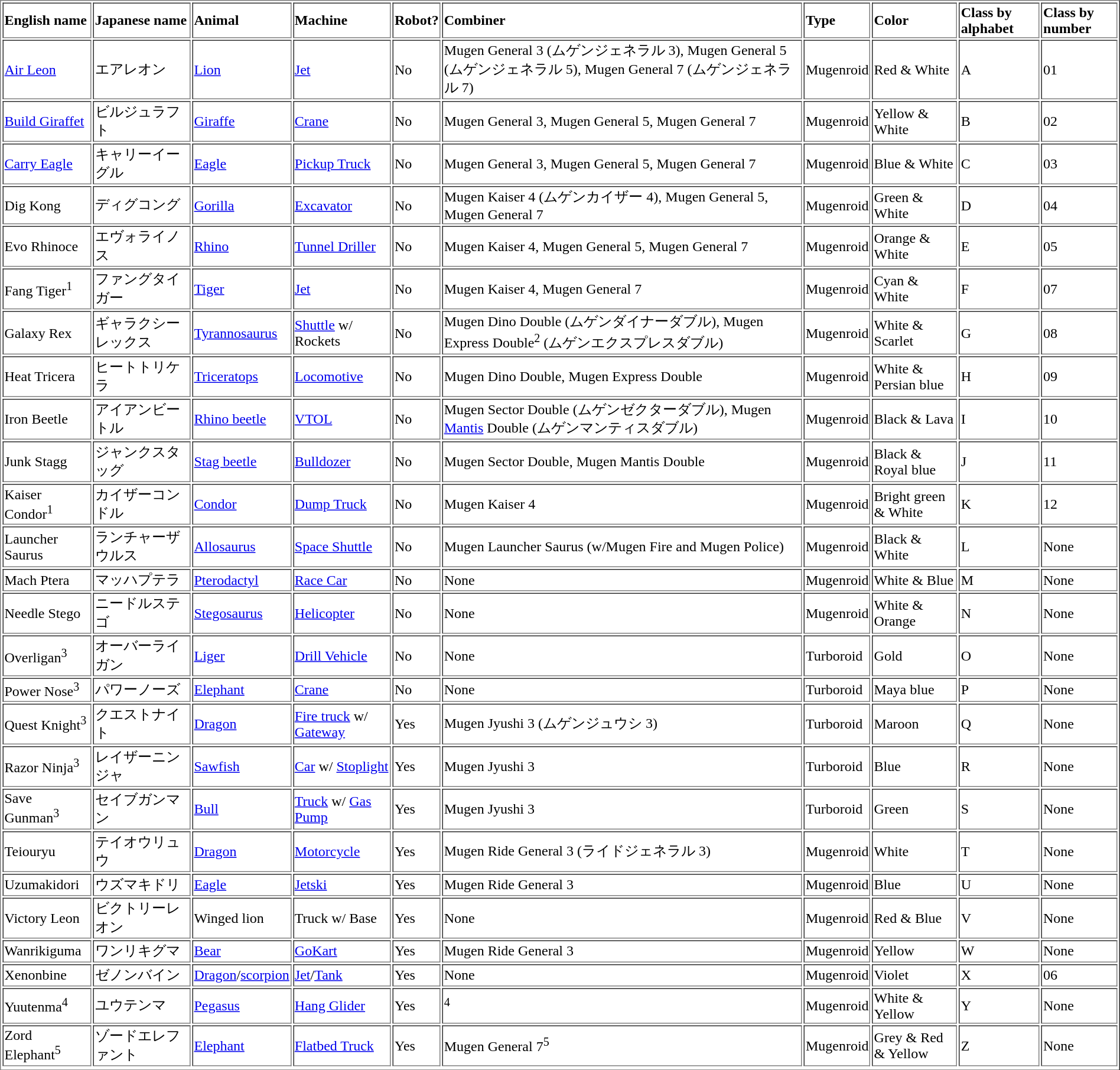<table border=1>
<tr>
<td><strong>English name</strong></td>
<td><strong>Japanese name</strong></td>
<td><strong>Animal</strong></td>
<td><strong>Machine</strong></td>
<td><strong>Robot?</strong></td>
<td><strong>Combiner</strong></td>
<td><strong>Type</strong></td>
<td><strong>Color</strong></td>
<td><strong>Class by alphabet</strong></td>
<td><strong>Class by number</strong></td>
</tr>
<tr>
<td><a href='#'>Air Leon</a></td>
<td>エアレオン</td>
<td><a href='#'>Lion</a></td>
<td><a href='#'>Jet</a></td>
<td>No</td>
<td>Mugen General 3 (ムゲンジェネラル 3), Mugen General 5 (ムゲンジェネラル 5), Mugen General 7 (ムゲンジェネラル 7)</td>
<td>Mugenroid</td>
<td>Red & White</td>
<td>A</td>
<td>01</td>
</tr>
<tr>
<td><a href='#'>Build Giraffet</a></td>
<td>ビルジュラフト</td>
<td><a href='#'>Giraffe</a></td>
<td><a href='#'>Crane</a></td>
<td>No</td>
<td>Mugen General 3, Mugen General 5, Mugen General 7</td>
<td>Mugenroid</td>
<td>Yellow & White</td>
<td>B</td>
<td>02</td>
</tr>
<tr>
<td><a href='#'>Carry Eagle</a></td>
<td>キャリーイーグル</td>
<td><a href='#'>Eagle</a></td>
<td><a href='#'>Pickup Truck</a></td>
<td>No</td>
<td>Mugen General 3, Mugen General 5, Mugen General 7</td>
<td>Mugenroid</td>
<td>Blue & White</td>
<td>C</td>
<td>03</td>
</tr>
<tr>
<td>Dig Kong</td>
<td>ディグコング</td>
<td><a href='#'>Gorilla</a></td>
<td><a href='#'>Excavator</a></td>
<td>No</td>
<td>Mugen Kaiser 4 (ムゲンカイザー 4), Mugen General 5, Mugen General 7</td>
<td>Mugenroid</td>
<td>Green & White</td>
<td>D</td>
<td>04</td>
</tr>
<tr>
<td>Evo Rhinoce</td>
<td>エヴォライノス</td>
<td><a href='#'>Rhino</a></td>
<td><a href='#'>Tunnel Driller</a></td>
<td>No</td>
<td>Mugen Kaiser 4, Mugen General 5, Mugen General 7</td>
<td>Mugenroid</td>
<td>Orange & White</td>
<td>E</td>
<td>05</td>
</tr>
<tr>
<td>Fang Tiger<sup>1</sup></td>
<td>ファングタイガー</td>
<td><a href='#'>Tiger</a></td>
<td><a href='#'>Jet</a></td>
<td>No</td>
<td>Mugen Kaiser 4, Mugen General 7</td>
<td>Mugenroid</td>
<td>Cyan & White</td>
<td>F</td>
<td>07</td>
</tr>
<tr>
<td>Galaxy Rex</td>
<td>ギャラクシーレックス</td>
<td><a href='#'>Tyrannosaurus</a></td>
<td><a href='#'>Shuttle</a> w/ Rockets</td>
<td>No</td>
<td>Mugen Dino Double (ムゲンダイナーダブル), Mugen Express Double<sup>2</sup> (ムゲンエクスプレスダブル)</td>
<td>Mugenroid</td>
<td>White & Scarlet</td>
<td>G</td>
<td>08</td>
</tr>
<tr>
<td>Heat Tricera</td>
<td>ヒートトリケラ</td>
<td><a href='#'>Triceratops</a></td>
<td><a href='#'>Locomotive</a></td>
<td>No</td>
<td>Mugen Dino Double, Mugen Express Double</td>
<td>Mugenroid</td>
<td>White & Persian blue</td>
<td>H</td>
<td>09</td>
</tr>
<tr>
<td>Iron Beetle</td>
<td>アイアンビートル</td>
<td><a href='#'>Rhino beetle</a></td>
<td><a href='#'>VTOL</a></td>
<td>No</td>
<td>Mugen Sector Double (ムゲンゼクターダブル), Mugen <a href='#'>Mantis</a> Double (ムゲンマンティスダブル)</td>
<td>Mugenroid</td>
<td>Black & Lava</td>
<td>I</td>
<td>10</td>
</tr>
<tr>
<td>Junk Stagg</td>
<td>ジャンクスタッグ</td>
<td><a href='#'>Stag beetle</a></td>
<td><a href='#'>Bulldozer</a></td>
<td>No</td>
<td>Mugen Sector Double, Mugen Mantis Double</td>
<td>Mugenroid</td>
<td>Black & Royal blue</td>
<td>J</td>
<td>11</td>
</tr>
<tr>
<td>Kaiser Condor<sup>1</sup></td>
<td>カイザーコンドル</td>
<td><a href='#'>Condor</a></td>
<td><a href='#'>Dump Truck</a></td>
<td>No</td>
<td>Mugen Kaiser 4</td>
<td>Mugenroid</td>
<td>Bright green & White</td>
<td>K</td>
<td>12</td>
</tr>
<tr>
<td>Launcher Saurus</td>
<td>ランチャーザウルス</td>
<td><a href='#'>Allosaurus</a></td>
<td><a href='#'>Space Shuttle</a></td>
<td>No</td>
<td>Mugen Launcher Saurus (w/Mugen Fire and Mugen Police)</td>
<td>Mugenroid</td>
<td>Black & White</td>
<td>L</td>
<td>None</td>
</tr>
<tr>
<td>Mach Ptera</td>
<td>マッハプテラ</td>
<td><a href='#'>Pterodactyl</a></td>
<td><a href='#'>Race Car</a></td>
<td>No</td>
<td>None</td>
<td>Mugenroid</td>
<td>White & Blue</td>
<td>M</td>
<td>None</td>
</tr>
<tr>
<td>Needle Stego</td>
<td>ニードルステゴ</td>
<td><a href='#'>Stegosaurus</a></td>
<td><a href='#'>Helicopter</a></td>
<td>No</td>
<td>None</td>
<td>Mugenroid</td>
<td>White & Orange</td>
<td>N</td>
<td>None</td>
</tr>
<tr>
<td>Overligan<sup>3</sup></td>
<td>オーバーライガン</td>
<td><a href='#'>Liger</a></td>
<td><a href='#'>Drill Vehicle</a></td>
<td>No</td>
<td>None</td>
<td>Turboroid</td>
<td>Gold</td>
<td>O</td>
<td>None</td>
</tr>
<tr>
<td>Power Nose<sup>3</sup></td>
<td>パワーノーズ</td>
<td><a href='#'>Elephant</a></td>
<td><a href='#'>Crane</a></td>
<td>No</td>
<td>None</td>
<td>Turboroid</td>
<td>Maya blue</td>
<td>P</td>
<td>None</td>
</tr>
<tr>
<td>Quest Knight<sup>3</sup></td>
<td>クエストナイト</td>
<td><a href='#'>Dragon</a></td>
<td><a href='#'>Fire truck</a> w/ <a href='#'>Gateway</a></td>
<td>Yes</td>
<td>Mugen Jyushi 3 (ムゲンジュウシ 3)</td>
<td>Turboroid</td>
<td>Maroon</td>
<td>Q</td>
<td>None</td>
</tr>
<tr>
<td>Razor Ninja<sup>3</sup></td>
<td>レイザーニンジャ</td>
<td><a href='#'>Sawfish</a></td>
<td><a href='#'>Car</a> w/ <a href='#'>Stoplight</a></td>
<td>Yes</td>
<td>Mugen Jyushi 3</td>
<td>Turboroid</td>
<td>Blue</td>
<td>R</td>
<td>None</td>
</tr>
<tr>
<td>Save Gunman<sup>3</sup></td>
<td>セイブガンマン</td>
<td><a href='#'>Bull</a></td>
<td><a href='#'>Truck</a> w/ <a href='#'>Gas Pump</a></td>
<td>Yes</td>
<td>Mugen Jyushi 3</td>
<td>Turboroid</td>
<td>Green</td>
<td>S</td>
<td>None</td>
</tr>
<tr>
<td>Teiouryu</td>
<td>テイオウリュウ</td>
<td><a href='#'>Dragon</a></td>
<td><a href='#'>Motorcycle</a></td>
<td>Yes</td>
<td>Mugen Ride General 3 (ライドジェネラル 3)</td>
<td>Mugenroid</td>
<td>White</td>
<td>T</td>
<td>None</td>
</tr>
<tr>
<td>Uzumakidori</td>
<td>ウズマキドリ</td>
<td><a href='#'>Eagle</a></td>
<td><a href='#'>Jetski</a></td>
<td>Yes</td>
<td>Mugen Ride General 3</td>
<td>Mugenroid</td>
<td>Blue</td>
<td>U</td>
<td>None</td>
</tr>
<tr>
<td>Victory Leon</td>
<td>ビクトリーレオン</td>
<td>Winged lion</td>
<td>Truck w/ Base</td>
<td>Yes</td>
<td>None</td>
<td>Mugenroid</td>
<td>Red & Blue</td>
<td>V</td>
<td>None</td>
</tr>
<tr>
<td>Wanrikiguma</td>
<td>ワンリキグマ</td>
<td><a href='#'>Bear</a></td>
<td><a href='#'>GoKart</a></td>
<td>Yes</td>
<td>Mugen Ride General 3</td>
<td>Mugenroid</td>
<td>Yellow</td>
<td>W</td>
<td>None</td>
</tr>
<tr>
<td>Xenonbine</td>
<td>ゼノンバイン</td>
<td><a href='#'>Dragon</a>/<a href='#'>scorpion</a></td>
<td><a href='#'>Jet</a>/<a href='#'>Tank</a></td>
<td>Yes</td>
<td>None</td>
<td>Mugenroid</td>
<td>Violet</td>
<td>X</td>
<td>06</td>
</tr>
<tr>
<td>Yuutenma<sup>4</sup></td>
<td>ユウテンマ</td>
<td><a href='#'>Pegasus</a></td>
<td><a href='#'>Hang Glider</a></td>
<td>Yes</td>
<td><sup>4</sup></td>
<td>Mugenroid</td>
<td>White & Yellow</td>
<td>Y</td>
<td>None</td>
</tr>
<tr>
<td>Zord Elephant<sup>5</sup></td>
<td>ゾードエレファント</td>
<td><a href='#'>Elephant</a></td>
<td><a href='#'>Flatbed Truck</a></td>
<td>Yes</td>
<td>Mugen General 7<sup>5</sup></td>
<td>Mugenroid</td>
<td>Grey & Red & Yellow</td>
<td>Z</td>
<td>None</td>
</tr>
<tr>
</tr>
</table>
